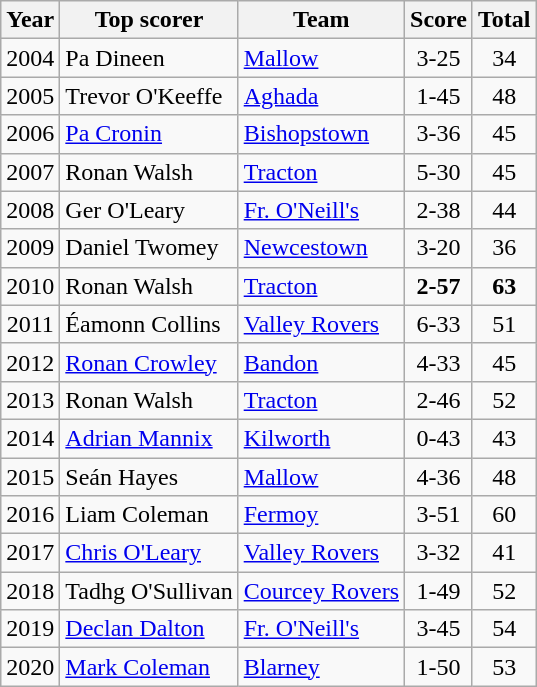<table class="wikitable" style="text-align:center;">
<tr>
<th>Year</th>
<th>Top scorer</th>
<th>Team</th>
<th>Score</th>
<th>Total</th>
</tr>
<tr>
<td>2004</td>
<td style="text-align:left;">Pa Dineen</td>
<td style="text-align:left;"><a href='#'>Mallow</a></td>
<td>3-25</td>
<td>34</td>
</tr>
<tr>
<td>2005</td>
<td style="text-align:left;">Trevor O'Keeffe</td>
<td style="text-align:left;"><a href='#'>Aghada</a></td>
<td>1-45</td>
<td>48</td>
</tr>
<tr>
<td>2006</td>
<td style="text-align:left;"><a href='#'>Pa Cronin</a></td>
<td style="text-align:left;"><a href='#'>Bishopstown</a></td>
<td>3-36</td>
<td>45</td>
</tr>
<tr>
<td>2007</td>
<td style="text-align:left;">Ronan Walsh</td>
<td style="text-align:left;"><a href='#'>Tracton</a></td>
<td>5-30</td>
<td>45</td>
</tr>
<tr>
<td>2008</td>
<td style="text-align:left;">Ger O'Leary</td>
<td style="text-align:left;"><a href='#'>Fr. O'Neill's</a></td>
<td>2-38</td>
<td>44</td>
</tr>
<tr>
<td>2009</td>
<td style="text-align:left;">Daniel Twomey</td>
<td style="text-align:left;"><a href='#'>Newcestown</a></td>
<td>3-20</td>
<td>36</td>
</tr>
<tr>
<td>2010</td>
<td style="text-align:left;">Ronan Walsh</td>
<td style="text-align:left;"><a href='#'>Tracton</a></td>
<td><strong>2-57</strong></td>
<td><strong>63</strong></td>
</tr>
<tr>
<td>2011</td>
<td style="text-align:left;">Éamonn Collins</td>
<td style="text-align:left;"><a href='#'>Valley Rovers</a></td>
<td>6-33</td>
<td>51</td>
</tr>
<tr>
<td>2012</td>
<td style="text-align:left;"><a href='#'>Ronan Crowley</a></td>
<td style="text-align:left;"><a href='#'>Bandon</a></td>
<td>4-33</td>
<td>45</td>
</tr>
<tr>
<td>2013</td>
<td style="text-align:left;">Ronan Walsh</td>
<td style="text-align:left;"><a href='#'>Tracton</a></td>
<td>2-46</td>
<td>52</td>
</tr>
<tr>
<td>2014</td>
<td style="text-align:left;"><a href='#'>Adrian Mannix</a></td>
<td style="text-align:left;"><a href='#'>Kilworth</a></td>
<td>0-43</td>
<td>43</td>
</tr>
<tr>
<td>2015</td>
<td style="text-align:left;">Seán Hayes</td>
<td style="text-align:left;"><a href='#'>Mallow</a></td>
<td>4-36</td>
<td>48</td>
</tr>
<tr>
<td>2016</td>
<td style="text-align:left;">Liam Coleman</td>
<td style="text-align:left;"><a href='#'>Fermoy</a></td>
<td>3-51</td>
<td>60</td>
</tr>
<tr>
<td>2017</td>
<td style="text-align:left;"><a href='#'>Chris O'Leary</a></td>
<td style="text-align:left;"><a href='#'>Valley Rovers</a></td>
<td>3-32</td>
<td>41</td>
</tr>
<tr>
<td>2018</td>
<td style="text-align:left;">Tadhg O'Sullivan</td>
<td style="text-align:left;"><a href='#'>Courcey Rovers</a></td>
<td>1-49</td>
<td>52</td>
</tr>
<tr>
<td>2019</td>
<td style="text-align:left;"><a href='#'>Declan Dalton</a></td>
<td style="text-align:left;"><a href='#'>Fr. O'Neill's</a></td>
<td>3-45</td>
<td>54</td>
</tr>
<tr>
<td>2020</td>
<td style="text-align:left;"><a href='#'>Mark Coleman</a></td>
<td style="text-align:left;"><a href='#'>Blarney</a></td>
<td>1-50</td>
<td>53</td>
</tr>
</table>
